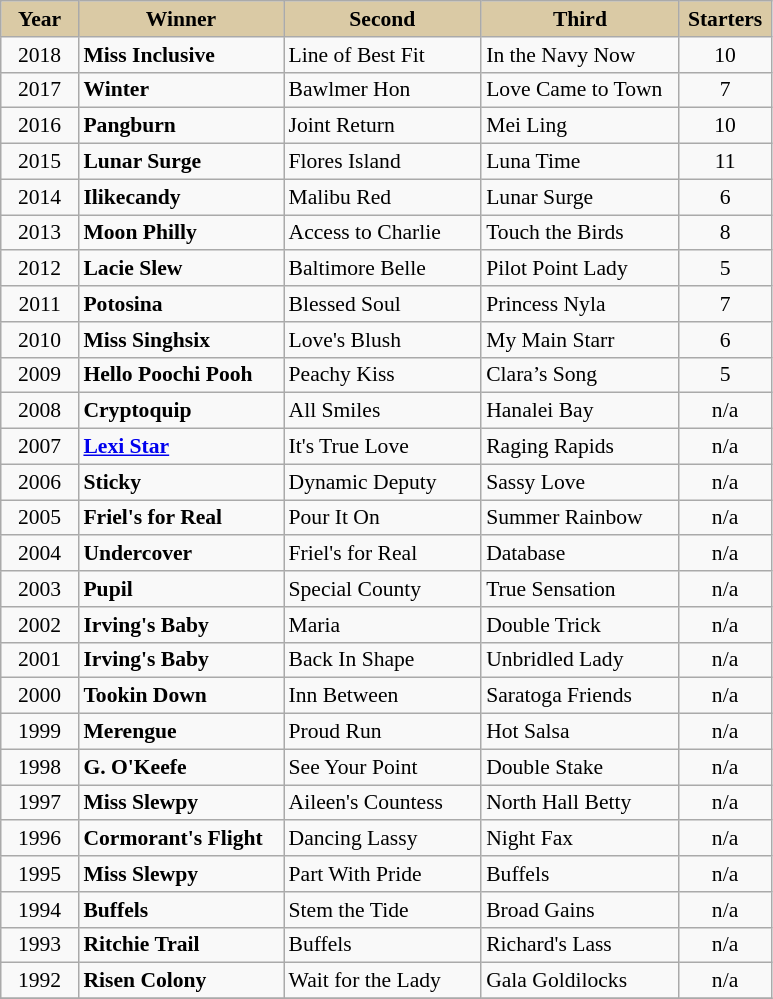<table class = "wikitable sortable" | border="1" cellpadding="0" style="border-collapse: collapse; font-size:90%">
<tr bgcolor="#DACAA5" align="center">
<td width="45px"><strong>Year</strong> <br></td>
<td width="130px"><strong>Winner</strong> <br></td>
<td width="125px"><strong>Second</strong> <br></td>
<td width="125px"><strong>Third</strong> <br></td>
<td width="55px"><strong>Starters</strong></td>
</tr>
<tr>
<td align=center>2018</td>
<td><strong>Miss Inclusive</strong></td>
<td>Line of Best Fit</td>
<td>In the Navy Now</td>
<td align=center>10</td>
</tr>
<tr>
<td align=center>2017</td>
<td><strong>Winter</strong></td>
<td>Bawlmer Hon</td>
<td>Love Came to Town</td>
<td align=center>7</td>
</tr>
<tr>
<td align=center>2016</td>
<td><strong>Pangburn</strong></td>
<td>Joint Return</td>
<td>Mei Ling</td>
<td align=center>10</td>
</tr>
<tr>
<td align=center>2015</td>
<td><strong>Lunar Surge</strong></td>
<td>Flores Island</td>
<td>Luna Time</td>
<td align=center>11</td>
</tr>
<tr>
<td align=center>2014</td>
<td><strong>Ilikecandy</strong></td>
<td>Malibu Red</td>
<td>Lunar Surge</td>
<td align=center>6</td>
</tr>
<tr>
<td align=center>2013</td>
<td><strong>Moon Philly</strong></td>
<td>Access to Charlie</td>
<td>Touch the Birds</td>
<td align=center>8</td>
</tr>
<tr>
<td align=center>2012</td>
<td><strong>Lacie Slew</strong></td>
<td>Baltimore Belle</td>
<td>Pilot Point Lady</td>
<td align=center>5</td>
</tr>
<tr>
<td align=center>2011</td>
<td><strong>Potosina</strong></td>
<td>Blessed Soul</td>
<td>Princess Nyla</td>
<td align=center>7</td>
</tr>
<tr>
<td align=center>2010</td>
<td><strong>Miss Singhsix</strong></td>
<td>Love's Blush</td>
<td>My Main Starr</td>
<td align=center>6</td>
</tr>
<tr>
<td align=center>2009</td>
<td><strong>Hello Poochi Pooh</strong></td>
<td>Peachy Kiss</td>
<td>Clara’s Song</td>
<td align=center>5</td>
</tr>
<tr>
<td align=center>2008</td>
<td><strong>Cryptoquip</strong></td>
<td>All Smiles</td>
<td>Hanalei Bay</td>
<td align=center>n/a</td>
</tr>
<tr>
<td align=center>2007</td>
<td><strong><a href='#'>Lexi Star</a></strong></td>
<td>It's True Love</td>
<td>Raging Rapids</td>
<td align=center>n/a</td>
</tr>
<tr>
<td align=center>2006</td>
<td><strong>Sticky</strong></td>
<td>Dynamic Deputy</td>
<td>Sassy Love</td>
<td align=center>n/a</td>
</tr>
<tr>
<td align=center>2005</td>
<td><strong>Friel's for Real</strong></td>
<td>Pour It On</td>
<td>Summer Rainbow</td>
<td align=center>n/a</td>
</tr>
<tr>
<td align=center>2004</td>
<td><strong>Undercover</strong></td>
<td>Friel's for Real</td>
<td>Database</td>
<td align=center>n/a</td>
</tr>
<tr>
<td align=center>2003</td>
<td><strong>Pupil</strong></td>
<td>Special County</td>
<td>True Sensation</td>
<td align=center>n/a</td>
</tr>
<tr>
<td align=center>2002</td>
<td><strong>Irving's Baby</strong></td>
<td>Maria</td>
<td>Double Trick</td>
<td align=center>n/a</td>
</tr>
<tr>
<td align=center>2001</td>
<td><strong>Irving's Baby</strong></td>
<td>Back In Shape</td>
<td>Unbridled Lady</td>
<td align=center>n/a</td>
</tr>
<tr>
<td align=center>2000</td>
<td><strong>Tookin Down</strong></td>
<td>Inn Between</td>
<td>Saratoga Friends</td>
<td align=center>n/a</td>
</tr>
<tr>
<td align=center>1999</td>
<td><strong>Merengue</strong></td>
<td>Proud Run</td>
<td>Hot Salsa</td>
<td align=center>n/a</td>
</tr>
<tr>
<td align=center>1998</td>
<td><strong>G. O'Keefe</strong></td>
<td>See Your Point</td>
<td>Double Stake</td>
<td align=center>n/a</td>
</tr>
<tr>
<td align=center>1997</td>
<td><strong>Miss Slewpy</strong></td>
<td>Aileen's Countess</td>
<td>North Hall Betty</td>
<td align=center>n/a</td>
</tr>
<tr>
<td align=center>1996</td>
<td><strong>Cormorant's Flight</strong></td>
<td>Dancing Lassy</td>
<td>Night Fax</td>
<td align=center>n/a</td>
</tr>
<tr>
<td align=center>1995</td>
<td><strong>Miss Slewpy</strong></td>
<td>Part With Pride</td>
<td>Buffels</td>
<td align=center>n/a</td>
</tr>
<tr>
<td align=center>1994</td>
<td><strong>Buffels</strong></td>
<td>Stem the Tide</td>
<td>Broad Gains</td>
<td align=center>n/a</td>
</tr>
<tr>
<td align=center>1993</td>
<td><strong>Ritchie Trail</strong></td>
<td>Buffels</td>
<td>Richard's Lass</td>
<td align=center>n/a</td>
</tr>
<tr>
<td align=center>1992</td>
<td><strong>Risen Colony</strong></td>
<td>Wait for the Lady</td>
<td>Gala Goldilocks</td>
<td align=center>n/a</td>
</tr>
<tr>
</tr>
</table>
